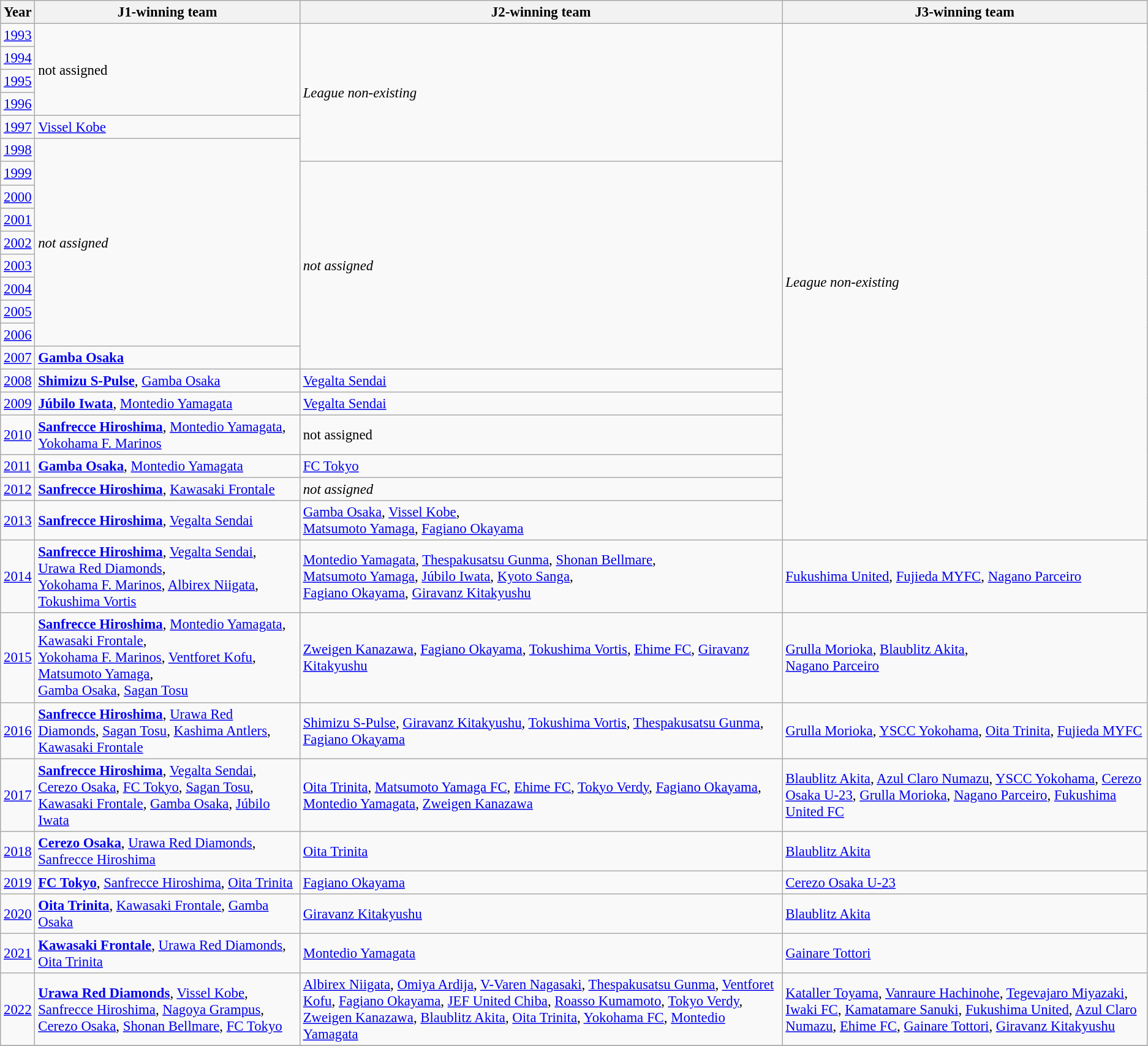<table class="wikitable" style="font-size: 95%;">
<tr>
<th>Year</th>
<th>J1-winning team</th>
<th>J2-winning team</th>
<th>J3-winning team</th>
</tr>
<tr>
<td><a href='#'>1993</a></td>
<td rowspan="4">not assigned</td>
<td rowspan="6"><em>League non-existing</em></td>
<td rowspan="21"><em>League non-existing</em></td>
</tr>
<tr>
<td><a href='#'>1994</a></td>
</tr>
<tr>
<td><a href='#'>1995</a></td>
</tr>
<tr>
<td><a href='#'>1996</a></td>
</tr>
<tr>
<td><a href='#'>1997</a></td>
<td><a href='#'>Vissel Kobe</a></td>
</tr>
<tr>
<td><a href='#'>1998</a></td>
<td rowspan="9"><em>not assigned</em></td>
</tr>
<tr>
<td><a href='#'>1999</a></td>
<td rowspan="9"><em>not assigned</em></td>
</tr>
<tr>
<td><a href='#'>2000</a></td>
</tr>
<tr>
<td><a href='#'>2001</a></td>
</tr>
<tr>
<td><a href='#'>2002</a></td>
</tr>
<tr>
<td><a href='#'>2003</a></td>
</tr>
<tr>
<td><a href='#'>2004</a></td>
</tr>
<tr>
<td><a href='#'>2005</a></td>
</tr>
<tr>
<td><a href='#'>2006</a></td>
</tr>
<tr>
<td><a href='#'>2007</a></td>
<td><strong><a href='#'>Gamba Osaka</a></strong></td>
</tr>
<tr>
<td><a href='#'>2008</a></td>
<td><strong><a href='#'>Shimizu S-Pulse</a></strong>, <a href='#'>Gamba Osaka</a></td>
<td><a href='#'>Vegalta Sendai</a></td>
</tr>
<tr>
<td><a href='#'>2009</a></td>
<td><strong><a href='#'>Júbilo Iwata</a></strong>, <a href='#'>Montedio Yamagata</a></td>
<td><a href='#'>Vegalta Sendai</a></td>
</tr>
<tr>
<td><a href='#'>2010</a></td>
<td><strong><a href='#'>Sanfrecce Hiroshima</a></strong>, <a href='#'>Montedio Yamagata</a>, <a href='#'>Yokohama F. Marinos</a></td>
<td>not assigned</td>
</tr>
<tr>
<td><a href='#'>2011</a></td>
<td><strong><a href='#'>Gamba Osaka</a></strong>, <a href='#'>Montedio Yamagata</a></td>
<td><a href='#'>FC Tokyo</a></td>
</tr>
<tr>
<td><a href='#'>2012</a></td>
<td><strong><a href='#'>Sanfrecce Hiroshima</a></strong>, <a href='#'>Kawasaki Frontale</a></td>
<td><em>not assigned</em></td>
</tr>
<tr>
<td><a href='#'>2013</a></td>
<td><strong><a href='#'>Sanfrecce Hiroshima</a></strong>, <a href='#'>Vegalta Sendai</a></td>
<td><a href='#'>Gamba Osaka</a>, <a href='#'>Vissel Kobe</a>, <br><a href='#'>Matsumoto Yamaga</a>, <a href='#'>Fagiano Okayama</a></td>
</tr>
<tr>
<td><a href='#'>2014</a></td>
<td><strong><a href='#'>Sanfrecce Hiroshima</a></strong>, <a href='#'>Vegalta Sendai</a>, <a href='#'>Urawa Red Diamonds</a>, <br> <a href='#'>Yokohama F. Marinos</a>, <a href='#'>Albirex Niigata</a>, <a href='#'>Tokushima Vortis</a></td>
<td><a href='#'>Montedio Yamagata</a>, <a href='#'>Thespakusatsu Gunma</a>, <a href='#'>Shonan Bellmare</a>, <br><a href='#'>Matsumoto Yamaga</a>, <a href='#'>Júbilo Iwata</a>, <a href='#'>Kyoto Sanga</a>, <br><a href='#'>Fagiano Okayama</a>, <a href='#'>Giravanz Kitakyushu</a></td>
<td><a href='#'>Fukushima United</a>, <a href='#'>Fujieda MYFC</a>, <a href='#'>Nagano Parceiro</a></td>
</tr>
<tr>
<td><a href='#'>2015</a></td>
<td><strong><a href='#'>Sanfrecce Hiroshima</a></strong>, <a href='#'>Montedio Yamagata</a>, <a href='#'>Kawasaki Frontale</a>, <br> <a href='#'>Yokohama F. Marinos</a>, <a href='#'>Ventforet Kofu</a>, <a href='#'>Matsumoto Yamaga</a>,  <br> <a href='#'>Gamba Osaka</a>, <a href='#'>Sagan Tosu</a></td>
<td><a href='#'>Zweigen Kanazawa</a>, <a href='#'>Fagiano Okayama</a>, <a href='#'>Tokushima Vortis</a>, <a href='#'>Ehime FC</a>, <a href='#'>Giravanz Kitakyushu</a></td>
<td><a href='#'>Grulla Morioka</a>, <a href='#'>Blaublitz Akita</a>, <br> <a href='#'>Nagano Parceiro</a></td>
</tr>
<tr>
<td><a href='#'>2016</a></td>
<td><strong><a href='#'>Sanfrecce Hiroshima</a></strong>, <a href='#'>Urawa Red Diamonds</a>, <a href='#'>Sagan Tosu</a>, <a href='#'>Kashima Antlers</a>, <a href='#'>Kawasaki Frontale</a></td>
<td><a href='#'>Shimizu S-Pulse</a>, <a href='#'>Giravanz Kitakyushu</a>, <a href='#'>Tokushima Vortis</a>, <a href='#'>Thespakusatsu Gunma</a>, <a href='#'>Fagiano Okayama</a></td>
<td><a href='#'>Grulla Morioka</a>, <a href='#'>YSCC Yokohama</a>, <a href='#'>Oita Trinita</a>, <a href='#'>Fujieda MYFC</a></td>
</tr>
<tr>
<td><a href='#'>2017</a></td>
<td><strong><a href='#'>Sanfrecce Hiroshima</a></strong>, <a href='#'>Vegalta Sendai</a>, <a href='#'>Cerezo Osaka</a>, <a href='#'>FC Tokyo</a>, <a href='#'>Sagan Tosu</a>, <a href='#'>Kawasaki Frontale</a>, <a href='#'>Gamba Osaka</a>, <a href='#'>Júbilo Iwata</a></td>
<td><a href='#'>Oita Trinita</a>, <a href='#'>Matsumoto Yamaga FC</a>, <a href='#'>Ehime FC</a>, <a href='#'>Tokyo Verdy</a>, <a href='#'>Fagiano Okayama</a>, <a href='#'>Montedio Yamagata</a>, <a href='#'>Zweigen Kanazawa</a></td>
<td><a href='#'>Blaublitz Akita</a>, <a href='#'>Azul Claro Numazu</a>, <a href='#'>YSCC Yokohama</a>, <a href='#'>Cerezo Osaka U-23</a>, <a href='#'>Grulla Morioka</a>, <a href='#'>Nagano Parceiro</a>, <a href='#'>Fukushima United FC</a></td>
</tr>
<tr>
<td><a href='#'>2018</a></td>
<td><strong><a href='#'>Cerezo Osaka</a></strong>, <a href='#'>Urawa Red Diamonds</a>, <a href='#'>Sanfrecce Hiroshima</a></td>
<td><a href='#'>Oita Trinita</a></td>
<td><a href='#'>Blaublitz Akita</a></td>
</tr>
<tr>
<td><a href='#'>2019</a></td>
<td><strong><a href='#'>FC Tokyo</a></strong>, <a href='#'>Sanfrecce Hiroshima</a>, <a href='#'>Oita Trinita</a></td>
<td><a href='#'>Fagiano Okayama</a></td>
<td><a href='#'>Cerezo Osaka U-23</a></td>
</tr>
<tr>
<td><a href='#'>2020</a></td>
<td><strong><a href='#'>Oita Trinita</a></strong>, <a href='#'>Kawasaki Frontale</a>, <a href='#'>Gamba Osaka</a></td>
<td><a href='#'>Giravanz Kitakyushu</a></td>
<td><a href='#'>Blaublitz Akita</a></td>
</tr>
<tr>
<td><a href='#'>2021</a></td>
<td><strong><a href='#'>Kawasaki Frontale</a></strong>, <a href='#'>Urawa Red Diamonds</a>, <a href='#'>Oita Trinita</a></td>
<td><a href='#'>Montedio Yamagata</a></td>
<td><a href='#'>Gainare Tottori</a></td>
</tr>
<tr>
<td><a href='#'>2022</a></td>
<td><strong><a href='#'>Urawa Red Diamonds</a></strong>, <a href='#'>Vissel Kobe</a>, <a href='#'>Sanfrecce Hiroshima</a>, <a href='#'>Nagoya Grampus</a>, <a href='#'>Cerezo Osaka</a>, <a href='#'>Shonan Bellmare</a>, <a href='#'>FC Tokyo</a></td>
<td><a href='#'>Albirex Niigata</a>, <a href='#'>Omiya Ardija</a>, <a href='#'>V-Varen Nagasaki</a>, <a href='#'>Thespakusatsu Gunma</a>, <a href='#'>Ventforet Kofu</a>, <a href='#'>Fagiano Okayama</a>, <a href='#'>JEF United Chiba</a>, <a href='#'>Roasso Kumamoto</a>, <a href='#'>Tokyo Verdy</a>, <a href='#'>Zweigen Kanazawa</a>, <a href='#'>Blaublitz Akita</a>, <a href='#'>Oita Trinita</a>, <a href='#'>Yokohama FC</a>, <a href='#'>Montedio Yamagata</a></td>
<td><a href='#'>Kataller Toyama</a>, <a href='#'>Vanraure Hachinohe</a>, <a href='#'>Tegevajaro Miyazaki</a>, <a href='#'>Iwaki FC</a>, <a href='#'>Kamatamare Sanuki</a>, <a href='#'>Fukushima United</a>, <a href='#'>Azul Claro Numazu</a>, <a href='#'>Ehime FC</a>, <a href='#'>Gainare Tottori</a>, <a href='#'>Giravanz Kitakyushu</a></td>
</tr>
<tr>
</tr>
</table>
